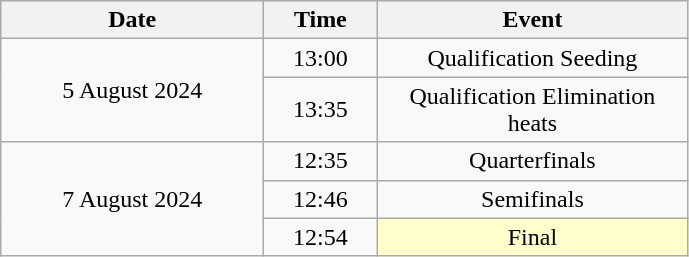<table class = "wikitable" style="text-align:center;">
<tr>
<th width=168>Date</th>
<th width=68>Time</th>
<th width=200>Event</th>
</tr>
<tr>
<td rowspan=2>5 August 2024</td>
<td>13:00</td>
<td>Qualification Seeding</td>
</tr>
<tr>
<td>13:35</td>
<td>Qualification Elimination heats</td>
</tr>
<tr>
<td rowspan=3>7 August 2024</td>
<td>12:35</td>
<td>Quarterfinals</td>
</tr>
<tr>
<td>12:46</td>
<td>Semifinals</td>
</tr>
<tr>
<td>12:54</td>
<td bgcolor=ffffcc>Final</td>
</tr>
</table>
